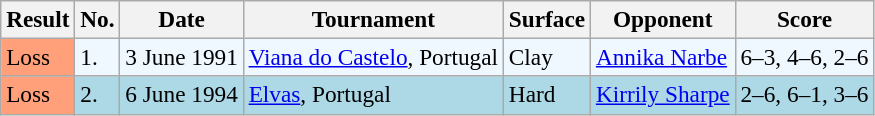<table class="sortable wikitable" style=font-size:97%>
<tr>
<th>Result</th>
<th>No.</th>
<th>Date</th>
<th>Tournament</th>
<th>Surface</th>
<th>Opponent</th>
<th>Score</th>
</tr>
<tr style="background:#f0f8ff;">
<td style="background:#ffa07a;">Loss</td>
<td>1.</td>
<td>3 June 1991</td>
<td><a href='#'>Viana do Castelo</a>, Portugal</td>
<td>Clay</td>
<td> <a href='#'>Annika Narbe</a></td>
<td>6–3, 4–6, 2–6</td>
</tr>
<tr bgcolor="lightblue">
<td style="background:#ffa07a;">Loss</td>
<td>2.</td>
<td>6 June 1994</td>
<td><a href='#'>Elvas</a>, Portugal</td>
<td>Hard</td>
<td> <a href='#'>Kirrily Sharpe</a></td>
<td>2–6, 6–1, 3–6</td>
</tr>
</table>
